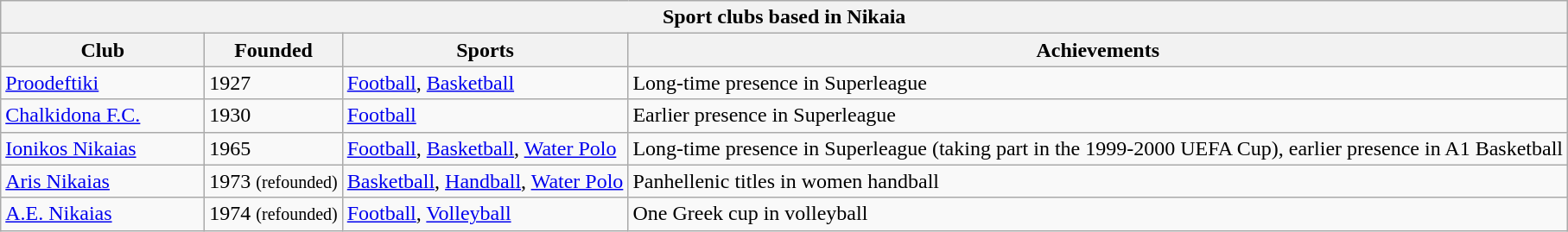<table class="wikitable">
<tr>
<th colspan="4">Sport clubs based in Nikaia</th>
</tr>
<tr>
<th width="150">Club</th>
<th>Founded</th>
<th>Sports</th>
<th>Achievements</th>
</tr>
<tr>
<td><a href='#'>Proodeftiki</a></td>
<td>1927</td>
<td><a href='#'>Football</a>, <a href='#'>Basketball</a></td>
<td>Long-time presence in Superleague</td>
</tr>
<tr>
<td><a href='#'>Chalkidona F.C.</a></td>
<td>1930</td>
<td><a href='#'>Football</a></td>
<td>Earlier presence in Superleague</td>
</tr>
<tr>
<td><a href='#'>Ionikos Nikaias</a></td>
<td>1965</td>
<td><a href='#'>Football</a>, <a href='#'>Basketball</a>, <a href='#'>Water Polo</a></td>
<td>Long-time presence in Superleague (taking part in the 1999-2000 UEFA Cup), earlier presence in A1 Basketball</td>
</tr>
<tr>
<td><a href='#'>Aris Nikaias</a></td>
<td>1973 <small>(refounded)</small></td>
<td><a href='#'>Basketball</a>, <a href='#'>Handball</a>, <a href='#'>Water Polo</a></td>
<td>Panhellenic titles in women handball</td>
</tr>
<tr>
<td><a href='#'>A.E. Nikaias</a></td>
<td>1974 <small>(refounded)</small></td>
<td><a href='#'>Football</a>, <a href='#'>Volleyball</a></td>
<td>One Greek cup in volleyball</td>
</tr>
</table>
